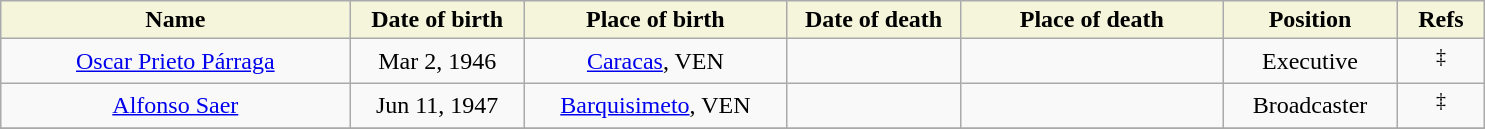<table class="wikitable">
<tr>
<th style="background:#F5F5DC;" width=20%>Name</th>
<th width=10% style="background:#F5F5DC;">Date of birth</th>
<th width=15% style="background:#F5F5DC;">Place of birth</th>
<th width=10% style="background:#F5F5DC;">Date of death</th>
<th width=15% style="background:#F5F5DC;">Place of death</th>
<th width=10% style="background:#F5F5DC;">Position</th>
<th width=5% style="background:#F5F5DC;">Refs</th>
</tr>
<tr align=center>
<td><a href='#'>Oscar Prieto Párraga</a></td>
<td>Mar 2, 1946</td>
<td><a href='#'>Caracas</a>, VEN</td>
<td></td>
<td></td>
<td>Executive</td>
<td><sup>‡</sup></td>
</tr>
<tr align=center>
<td><a href='#'>Alfonso Saer</a></td>
<td>Jun 11, 1947</td>
<td><a href='#'>Barquisimeto</a>, VEN</td>
<td></td>
<td></td>
<td>Broadcaster</td>
<td><sup>‡</sup></td>
</tr>
<tr align=center>
</tr>
</table>
